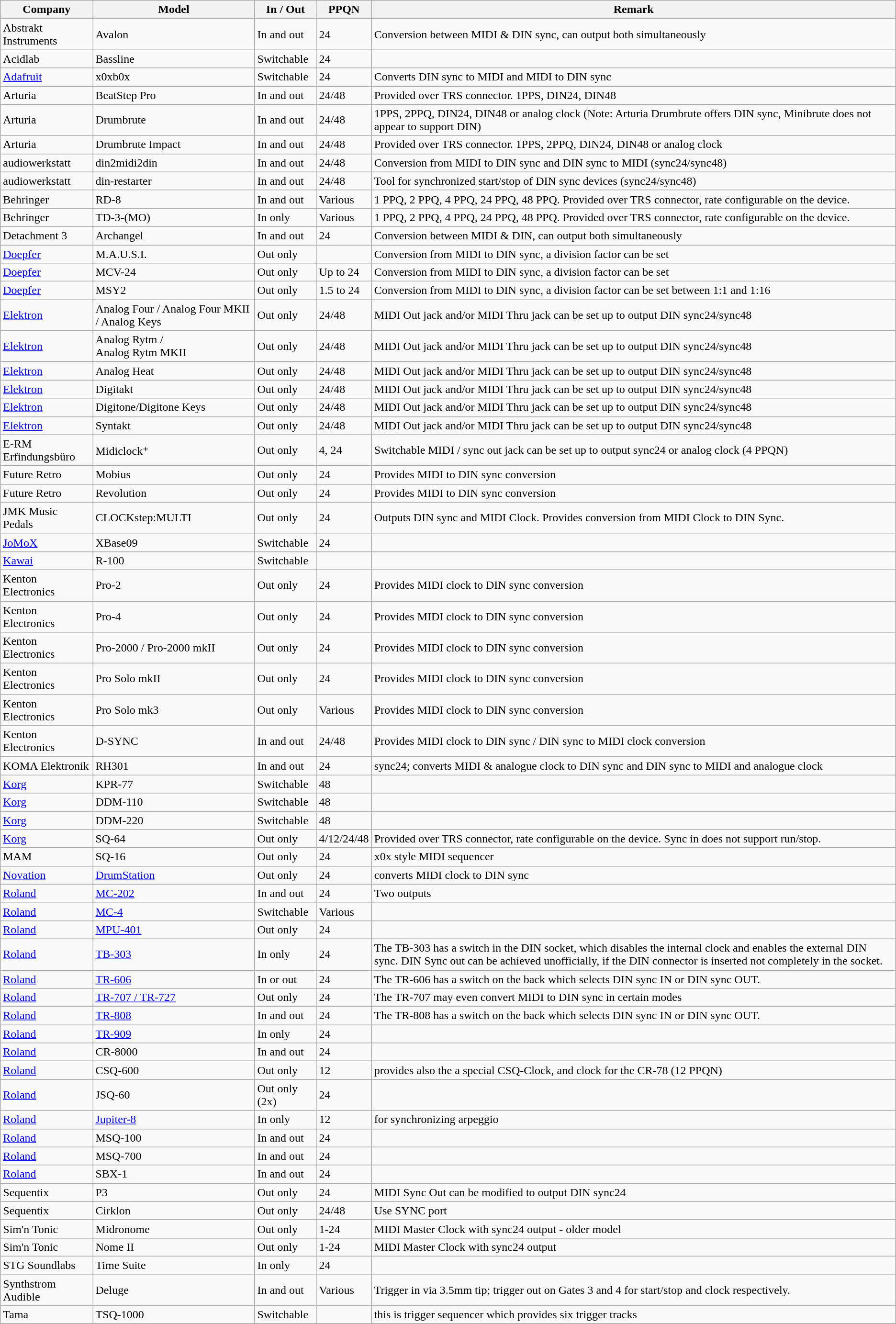<table class="wikitable">
<tr>
<th>Company</th>
<th>Model</th>
<th>In / Out</th>
<th>PPQN</th>
<th>Remark</th>
</tr>
<tr>
<td>Abstrakt Instruments</td>
<td>Avalon</td>
<td>In and out</td>
<td>24</td>
<td>Conversion between MIDI & DIN sync, can output both simultaneously</td>
</tr>
<tr>
<td>Acidlab</td>
<td>Bassline</td>
<td>Switchable</td>
<td>24</td>
<td></td>
</tr>
<tr>
<td><a href='#'>Adafruit</a></td>
<td>x0xb0x</td>
<td>Switchable</td>
<td>24</td>
<td>Converts DIN sync to MIDI and MIDI to DIN sync</td>
</tr>
<tr>
<td>Arturia</td>
<td>BeatStep Pro</td>
<td>In and out</td>
<td>24/48</td>
<td>Provided over TRS connector. 1PPS, DIN24, DIN48</td>
</tr>
<tr>
<td>Arturia</td>
<td>Drumbrute</td>
<td>In and out</td>
<td>24/48</td>
<td>1PPS, 2PPQ, DIN24, DIN48 or analog clock (Note: Arturia Drumbrute offers DIN sync, Minibrute does not appear to support DIN)</td>
</tr>
<tr>
<td>Arturia</td>
<td>Drumbrute Impact</td>
<td>In and out</td>
<td>24/48</td>
<td>Provided over TRS connector. 1PPS, 2PPQ, DIN24, DIN48 or analog clock</td>
</tr>
<tr>
<td>audiowerkstatt</td>
<td>din2midi2din</td>
<td>In and out</td>
<td>24/48</td>
<td>Conversion from MIDI to DIN sync and DIN sync to MIDI (sync24/sync48)</td>
</tr>
<tr>
<td>audiowerkstatt</td>
<td>din-restarter</td>
<td>In and out</td>
<td>24/48</td>
<td>Tool for synchronized start/stop of DIN sync devices (sync24/sync48)</td>
</tr>
<tr>
<td>Behringer</td>
<td>RD-8</td>
<td>In and out</td>
<td>Various</td>
<td>1 PPQ, 2 PPQ, 4 PPQ, 24 PPQ, 48 PPQ. Provided over TRS connector, rate configurable on the device.</td>
</tr>
<tr>
<td>Behringer</td>
<td>TD-3-(MO)</td>
<td>In only</td>
<td>Various</td>
<td>1 PPQ, 2 PPQ, 4 PPQ, 24 PPQ, 48 PPQ. Provided over TRS connector, rate configurable on the device.</td>
</tr>
<tr>
<td>Detachment 3</td>
<td>Archangel</td>
<td>In and out</td>
<td>24</td>
<td>Conversion between MIDI & DIN, can output both simultaneously</td>
</tr>
<tr>
<td><a href='#'>Doepfer</a></td>
<td>M.A.U.S.I.</td>
<td>Out only</td>
<td></td>
<td>Conversion from MIDI to DIN sync, a division factor can be set</td>
</tr>
<tr>
<td><a href='#'>Doepfer</a></td>
<td>MCV-24</td>
<td>Out only</td>
<td>Up to 24</td>
<td>Conversion from MIDI to DIN sync, a division factor can be set</td>
</tr>
<tr>
<td><a href='#'>Doepfer</a></td>
<td>MSY2</td>
<td>Out only</td>
<td>1.5 to 24</td>
<td>Conversion from MIDI to DIN sync, a division factor can be set between 1:1 and 1:16</td>
</tr>
<tr>
<td><a href='#'>Elektron</a></td>
<td>Analog Four / Analog Four MKII / Analog Keys</td>
<td>Out only</td>
<td>24/48</td>
<td>MIDI Out jack and/or MIDI Thru jack can be set up to output DIN sync24/sync48</td>
</tr>
<tr>
<td><a href='#'>Elektron</a></td>
<td>Analog Rytm / Analog Rytm MKII</td>
<td>Out only</td>
<td>24/48</td>
<td>MIDI Out jack and/or MIDI Thru jack can be set up to output DIN sync24/sync48</td>
</tr>
<tr>
<td><a href='#'>Elektron</a></td>
<td>Analog Heat</td>
<td>Out only</td>
<td>24/48</td>
<td>MIDI Out jack and/or MIDI Thru jack can be set up to output DIN sync24/sync48</td>
</tr>
<tr>
<td><a href='#'>Elektron</a></td>
<td>Digitakt</td>
<td>Out only</td>
<td>24/48</td>
<td>MIDI Out jack and/or MIDI Thru jack can be set up to output DIN sync24/sync48</td>
</tr>
<tr>
<td><a href='#'>Elektron</a></td>
<td>Digitone/Digitone Keys</td>
<td>Out only</td>
<td>24/48</td>
<td>MIDI Out jack and/or MIDI Thru jack can be set up to output DIN sync24/sync48</td>
</tr>
<tr>
<td><a href='#'>Elektron</a></td>
<td>Syntakt</td>
<td>Out only</td>
<td>24/48</td>
<td>MIDI Out jack and/or MIDI Thru jack can be set up to output DIN sync24/sync48</td>
</tr>
<tr>
<td>E-RM Erfindungsbüro</td>
<td>Midiclock⁺</td>
<td>Out only</td>
<td>4, 24</td>
<td>Switchable MIDI / sync out jack can be set up to output sync24 or analog clock (4 PPQN)</td>
</tr>
<tr>
<td>Future Retro</td>
<td>Mobius</td>
<td>Out only</td>
<td>24</td>
<td>Provides MIDI to DIN sync conversion</td>
</tr>
<tr>
<td>Future Retro</td>
<td>Revolution</td>
<td>Out only</td>
<td>24</td>
<td>Provides MIDI to DIN sync conversion</td>
</tr>
<tr>
<td>JMK Music Pedals</td>
<td>CLOCKstep:MULTI</td>
<td>Out only</td>
<td>24</td>
<td>Outputs DIN sync and MIDI Clock. Provides conversion from MIDI Clock to DIN Sync.</td>
</tr>
<tr>
<td><a href='#'>JoMoX</a></td>
<td>XBase09</td>
<td>Switchable</td>
<td>24</td>
<td></td>
</tr>
<tr>
<td><a href='#'>Kawai</a></td>
<td>R-100</td>
<td>Switchable</td>
<td></td>
<td></td>
</tr>
<tr>
<td>Kenton Electronics</td>
<td>Pro-2</td>
<td>Out only</td>
<td>24</td>
<td>Provides MIDI clock to DIN sync conversion</td>
</tr>
<tr>
<td>Kenton Electronics</td>
<td>Pro-4</td>
<td>Out only</td>
<td>24</td>
<td>Provides MIDI clock to DIN sync conversion</td>
</tr>
<tr>
<td>Kenton Electronics</td>
<td>Pro-2000 / Pro-2000 mkII</td>
<td>Out only</td>
<td>24</td>
<td>Provides MIDI clock to DIN sync conversion</td>
</tr>
<tr>
<td>Kenton Electronics</td>
<td>Pro Solo mkII</td>
<td>Out only</td>
<td>24</td>
<td>Provides MIDI clock to DIN sync conversion</td>
</tr>
<tr>
<td>Kenton Electronics</td>
<td>Pro Solo mk3</td>
<td>Out only</td>
<td>Various</td>
<td>Provides MIDI clock to DIN sync conversion</td>
</tr>
<tr>
<td>Kenton Electronics</td>
<td>D-SYNC</td>
<td>In and out</td>
<td>24/48</td>
<td>Provides MIDI clock to DIN sync / DIN sync to MIDI clock conversion</td>
</tr>
<tr>
<td>KOMA Elektronik</td>
<td>RH301</td>
<td>In and out</td>
<td>24</td>
<td>sync24; converts MIDI & analogue clock to DIN sync and DIN sync to MIDI and analogue clock</td>
</tr>
<tr>
<td><a href='#'>Korg</a></td>
<td>KPR-77</td>
<td>Switchable</td>
<td>48</td>
<td></td>
</tr>
<tr>
<td><a href='#'>Korg</a></td>
<td>DDM-110</td>
<td>Switchable</td>
<td>48</td>
<td></td>
</tr>
<tr>
<td><a href='#'>Korg</a></td>
<td>DDM-220</td>
<td>Switchable</td>
<td>48</td>
<td></td>
</tr>
<tr>
<td><a href='#'>Korg</a></td>
<td>SQ-64</td>
<td>Out only</td>
<td>4/12/24/48</td>
<td>Provided over TRS connector, rate configurable on the device. Sync in does not support run/stop.</td>
</tr>
<tr>
<td>MAM</td>
<td>SQ-16</td>
<td>Out only</td>
<td>24</td>
<td>x0x style MIDI sequencer</td>
</tr>
<tr>
<td><a href='#'>Novation</a></td>
<td><a href='#'>DrumStation</a></td>
<td>Out only</td>
<td>24</td>
<td>converts MIDI clock to DIN sync</td>
</tr>
<tr>
<td><a href='#'>Roland</a></td>
<td><a href='#'>MC-202</a></td>
<td>In and out</td>
<td>24</td>
<td>Two outputs</td>
</tr>
<tr>
<td><a href='#'>Roland</a></td>
<td><a href='#'>MC-4</a></td>
<td>Switchable</td>
<td>Various</td>
<td></td>
</tr>
<tr>
<td><a href='#'>Roland</a></td>
<td><a href='#'>MPU-401</a></td>
<td>Out only</td>
<td>24</td>
<td></td>
</tr>
<tr>
<td><a href='#'>Roland</a></td>
<td><a href='#'>TB-303</a></td>
<td>In only</td>
<td>24</td>
<td>The TB-303 has a switch in the DIN socket, which disables the internal clock and enables the external DIN sync. DIN Sync out can be achieved unofficially, if the DIN connector is inserted not completely in the socket.</td>
</tr>
<tr>
<td><a href='#'>Roland</a></td>
<td><a href='#'>TR-606</a></td>
<td>In or out</td>
<td>24</td>
<td>The TR-606 has a switch on the back which selects DIN sync IN or DIN sync OUT.</td>
</tr>
<tr>
<td><a href='#'>Roland</a></td>
<td><a href='#'>TR-707 / TR-727</a></td>
<td>Out only</td>
<td>24</td>
<td>The TR-707 may even convert MIDI to DIN sync in certain modes</td>
</tr>
<tr>
<td><a href='#'>Roland</a></td>
<td><a href='#'>TR-808</a></td>
<td>In and out</td>
<td>24</td>
<td>The TR-808 has a switch on the back which selects DIN sync IN or DIN sync OUT.</td>
</tr>
<tr>
<td><a href='#'>Roland</a></td>
<td><a href='#'>TR-909</a></td>
<td>In only</td>
<td>24</td>
<td></td>
</tr>
<tr>
<td><a href='#'>Roland</a></td>
<td>CR-8000</td>
<td>In and out</td>
<td>24</td>
<td></td>
</tr>
<tr>
<td><a href='#'>Roland</a></td>
<td>CSQ-600</td>
<td>Out only</td>
<td>12</td>
<td>provides also the a special CSQ-Clock, and clock for the CR-78 (12 PPQN)</td>
</tr>
<tr>
<td><a href='#'>Roland</a></td>
<td>JSQ-60</td>
<td>Out only (2x)</td>
<td>24</td>
<td></td>
</tr>
<tr>
<td><a href='#'>Roland</a></td>
<td><a href='#'>Jupiter-8</a></td>
<td>In only</td>
<td>12</td>
<td>for synchronizing arpeggio</td>
</tr>
<tr>
<td><a href='#'>Roland</a></td>
<td>MSQ-100</td>
<td>In and out</td>
<td>24</td>
<td></td>
</tr>
<tr>
<td><a href='#'>Roland</a></td>
<td>MSQ-700</td>
<td>In and out</td>
<td>24</td>
<td></td>
</tr>
<tr>
<td><a href='#'>Roland</a></td>
<td>SBX-1</td>
<td>In and out</td>
<td>24</td>
<td></td>
</tr>
<tr>
<td>Sequentix</td>
<td>P3</td>
<td>Out only</td>
<td>24</td>
<td>MIDI Sync Out can be modified to output DIN sync24</td>
</tr>
<tr>
<td>Sequentix</td>
<td>Cirklon</td>
<td>Out only</td>
<td>24/48</td>
<td>Use SYNC port</td>
</tr>
<tr>
<td>Sim'n Tonic</td>
<td>Midronome</td>
<td>Out only</td>
<td>1-24</td>
<td>MIDI Master Clock with sync24 output - older model</td>
</tr>
<tr>
<td>Sim'n Tonic</td>
<td>Nome II</td>
<td>Out only</td>
<td>1-24</td>
<td>MIDI Master Clock with sync24 output</td>
</tr>
<tr>
<td>STG Soundlabs</td>
<td>Time Suite</td>
<td>In only</td>
<td>24</td>
<td></td>
</tr>
<tr>
<td>Synthstrom Audible</td>
<td>Deluge</td>
<td>In and out</td>
<td>Various</td>
<td>Trigger in via 3.5mm tip; trigger out on Gates 3 and 4 for start/stop and clock respectively.</td>
</tr>
<tr>
<td>Tama</td>
<td>TSQ-1000</td>
<td>Switchable</td>
<td></td>
<td>this is trigger sequencer which provides six trigger tracks</td>
</tr>
<tr>
</tr>
</table>
